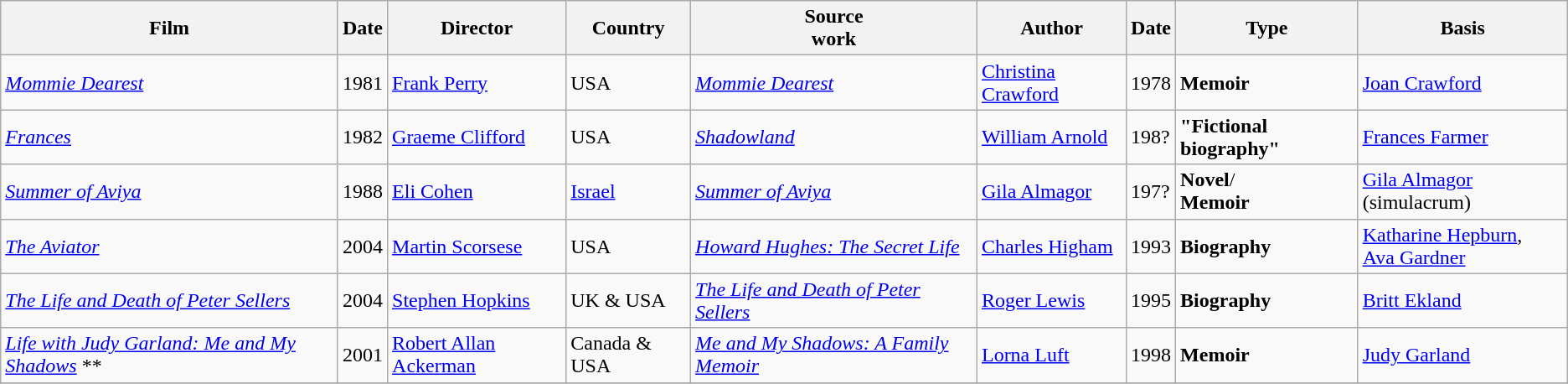<table class="wikitable">
<tr>
<th>Film</th>
<th>Date</th>
<th>Director</th>
<th>Country</th>
<th>Source<br>work</th>
<th>Author</th>
<th>Date</th>
<th>Type</th>
<th>Basis</th>
</tr>
<tr>
<td><em><a href='#'>Mommie Dearest</a></em></td>
<td>1981</td>
<td><a href='#'>Frank Perry</a></td>
<td>USA</td>
<td><em><a href='#'>Mommie Dearest</a></em></td>
<td><a href='#'>Christina Crawford</a></td>
<td>1978</td>
<td><strong>Memoir</strong></td>
<td><a href='#'>Joan Crawford</a></td>
</tr>
<tr>
<td><em><a href='#'>Frances</a></em></td>
<td>1982</td>
<td><a href='#'>Graeme Clifford</a></td>
<td>USA</td>
<td><em><a href='#'>Shadowland</a></em></td>
<td><a href='#'>William Arnold</a></td>
<td>198?</td>
<td><strong>"Fictional biography"</strong></td>
<td><a href='#'>Frances Farmer</a></td>
</tr>
<tr>
<td><em><a href='#'>Summer of Aviya</a></em></td>
<td>1988</td>
<td><a href='#'>Eli Cohen</a></td>
<td><a href='#'>Israel</a></td>
<td><em><a href='#'>Summer of Aviya</a></em></td>
<td><a href='#'>Gila Almagor</a></td>
<td>197?</td>
<td><strong>Novel</strong>/<br><strong>Memoir</strong></td>
<td><a href='#'>Gila Almagor</a> (simulacrum)</td>
</tr>
<tr>
<td><em><a href='#'>The Aviator</a></em></td>
<td>2004</td>
<td><a href='#'>Martin Scorsese</a></td>
<td>USA</td>
<td><em><a href='#'>Howard Hughes: The Secret Life</a></em></td>
<td><a href='#'>Charles Higham</a></td>
<td>1993</td>
<td><strong>Biography</strong></td>
<td><a href='#'>Katharine Hepburn</a>,<br><a href='#'>Ava Gardner</a></td>
</tr>
<tr>
<td><em><a href='#'>The Life and Death of Peter Sellers</a></em></td>
<td>2004</td>
<td><a href='#'>Stephen Hopkins</a></td>
<td>UK & USA</td>
<td><em><a href='#'>The Life and Death of Peter Sellers</a></em></td>
<td><a href='#'>Roger Lewis</a></td>
<td>1995</td>
<td><strong>Biography</strong></td>
<td><a href='#'>Britt Ekland</a></td>
</tr>
<tr>
<td><em><a href='#'>Life with Judy Garland: Me and My Shadows</a></em> **</td>
<td>2001</td>
<td><a href='#'>Robert Allan Ackerman</a></td>
<td>Canada & USA</td>
<td><em><a href='#'>Me and My Shadows: A Family Memoir</a></em></td>
<td><a href='#'>Lorna Luft</a></td>
<td>1998</td>
<td><strong>Memoir</strong></td>
<td><a href='#'>Judy Garland</a></td>
</tr>
<tr>
</tr>
</table>
